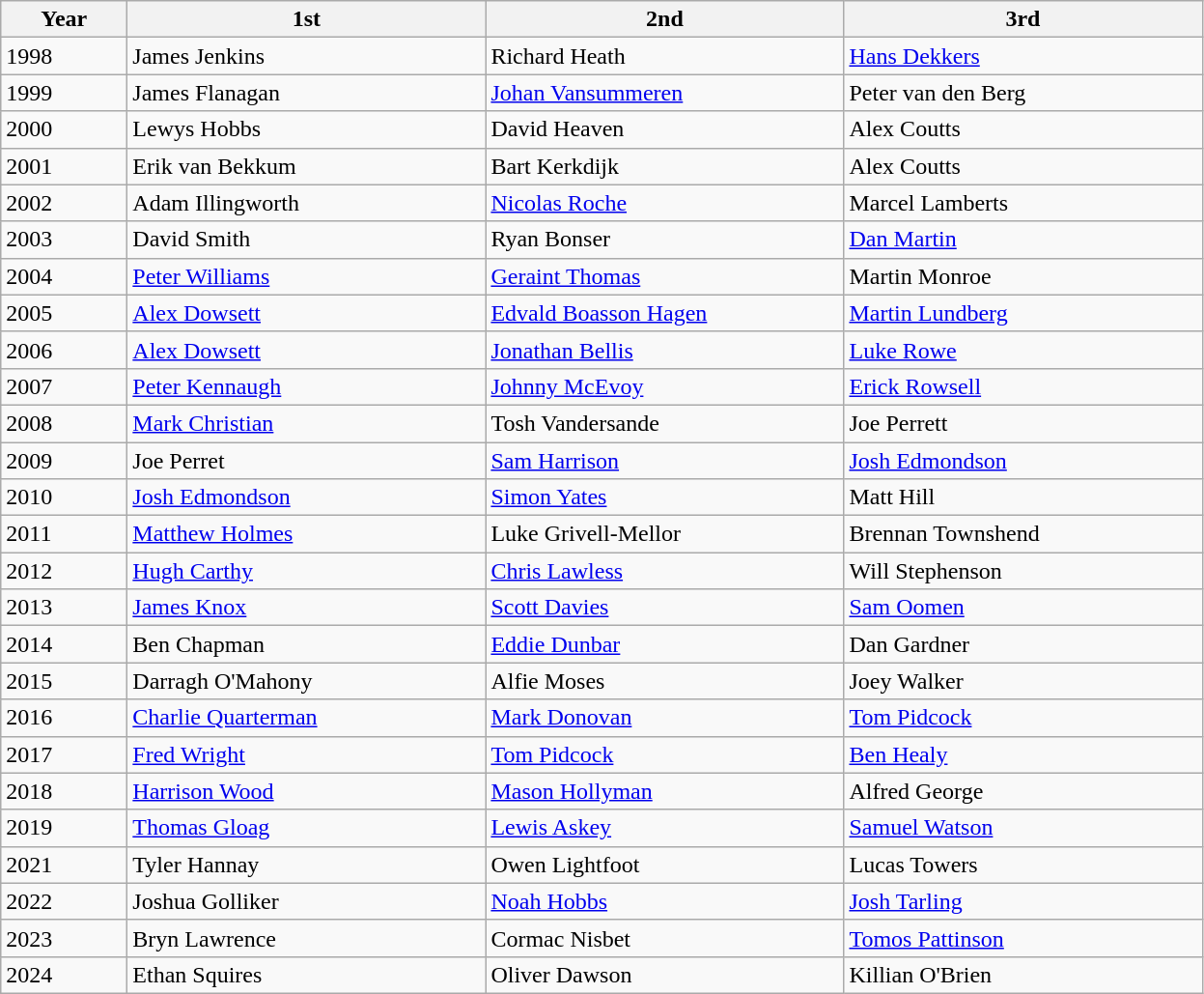<table class="wikitable">
<tr>
<th style="width:5em;">Year</th>
<th style="width:15em;">1st</th>
<th style="width:15em;">2nd</th>
<th style="width:15em;">3rd</th>
</tr>
<tr>
<td>1998</td>
<td> James Jenkins</td>
<td> Richard Heath</td>
<td> <a href='#'>Hans Dekkers</a></td>
</tr>
<tr>
<td>1999</td>
<td> James Flanagan</td>
<td> <a href='#'>Johan Vansummeren</a></td>
<td> Peter van den Berg</td>
</tr>
<tr>
<td>2000</td>
<td> Lewys Hobbs</td>
<td> David Heaven</td>
<td> Alex Coutts</td>
</tr>
<tr>
<td>2001</td>
<td> Erik van Bekkum</td>
<td> Bart Kerkdijk</td>
<td> Alex Coutts</td>
</tr>
<tr>
<td>2002</td>
<td> Adam Illingworth</td>
<td> <a href='#'>Nicolas Roche</a></td>
<td> Marcel Lamberts</td>
</tr>
<tr>
<td>2003</td>
<td> David Smith</td>
<td> Ryan Bonser</td>
<td> <a href='#'>Dan Martin</a></td>
</tr>
<tr>
<td>2004</td>
<td> <a href='#'>Peter Williams</a></td>
<td> <a href='#'>Geraint Thomas</a></td>
<td> Martin Monroe</td>
</tr>
<tr>
<td>2005</td>
<td> <a href='#'>Alex Dowsett</a></td>
<td> <a href='#'>Edvald Boasson Hagen</a></td>
<td> <a href='#'>Martin Lundberg</a></td>
</tr>
<tr>
<td>2006</td>
<td> <a href='#'>Alex Dowsett</a></td>
<td> <a href='#'>Jonathan Bellis</a></td>
<td> <a href='#'>Luke Rowe</a></td>
</tr>
<tr>
<td>2007</td>
<td> <a href='#'>Peter Kennaugh</a></td>
<td> <a href='#'>Johnny McEvoy</a></td>
<td> <a href='#'>Erick Rowsell</a></td>
</tr>
<tr>
<td>2008</td>
<td> <a href='#'>Mark Christian</a></td>
<td> Tosh Vandersande</td>
<td> Joe Perrett</td>
</tr>
<tr>
<td>2009</td>
<td> Joe Perret</td>
<td> <a href='#'>Sam Harrison</a></td>
<td> <a href='#'>Josh Edmondson</a></td>
</tr>
<tr>
<td>2010</td>
<td> <a href='#'>Josh Edmondson</a></td>
<td> <a href='#'>Simon Yates</a></td>
<td> Matt Hill</td>
</tr>
<tr>
<td>2011</td>
<td> <a href='#'>Matthew Holmes</a></td>
<td> Luke Grivell-Mellor</td>
<td> Brennan Townshend</td>
</tr>
<tr>
<td>2012</td>
<td> <a href='#'>Hugh Carthy</a></td>
<td> <a href='#'>Chris Lawless</a></td>
<td> Will Stephenson</td>
</tr>
<tr>
<td>2013</td>
<td> <a href='#'>James Knox</a></td>
<td> <a href='#'>Scott Davies</a></td>
<td> <a href='#'>Sam Oomen</a></td>
</tr>
<tr>
<td>2014</td>
<td> Ben Chapman</td>
<td> <a href='#'>Eddie Dunbar</a></td>
<td> Dan Gardner</td>
</tr>
<tr>
<td>2015</td>
<td> Darragh O'Mahony</td>
<td> Alfie Moses</td>
<td> Joey Walker</td>
</tr>
<tr>
<td>2016</td>
<td> <a href='#'>Charlie Quarterman</a></td>
<td> <a href='#'>Mark Donovan</a></td>
<td> <a href='#'>Tom Pidcock</a></td>
</tr>
<tr>
<td>2017</td>
<td> <a href='#'>Fred Wright</a></td>
<td> <a href='#'>Tom Pidcock</a></td>
<td> <a href='#'>Ben Healy</a></td>
</tr>
<tr>
<td>2018</td>
<td> <a href='#'>Harrison Wood</a></td>
<td> <a href='#'>Mason Hollyman</a></td>
<td> Alfred George</td>
</tr>
<tr>
<td>2019</td>
<td> <a href='#'>Thomas Gloag</a></td>
<td> <a href='#'>Lewis Askey</a></td>
<td> <a href='#'>Samuel Watson</a></td>
</tr>
<tr>
<td>2021</td>
<td> Tyler Hannay</td>
<td> Owen Lightfoot</td>
<td> Lucas Towers</td>
</tr>
<tr>
<td>2022</td>
<td> Joshua Golliker</td>
<td> <a href='#'>Noah Hobbs</a></td>
<td> <a href='#'>Josh Tarling</a></td>
</tr>
<tr>
<td>2023</td>
<td> Bryn Lawrence</td>
<td> Cormac Nisbet</td>
<td> <a href='#'>Tomos Pattinson</a></td>
</tr>
<tr>
<td>2024</td>
<td> Ethan Squires</td>
<td> Oliver Dawson</td>
<td> Killian O'Brien</td>
</tr>
</table>
